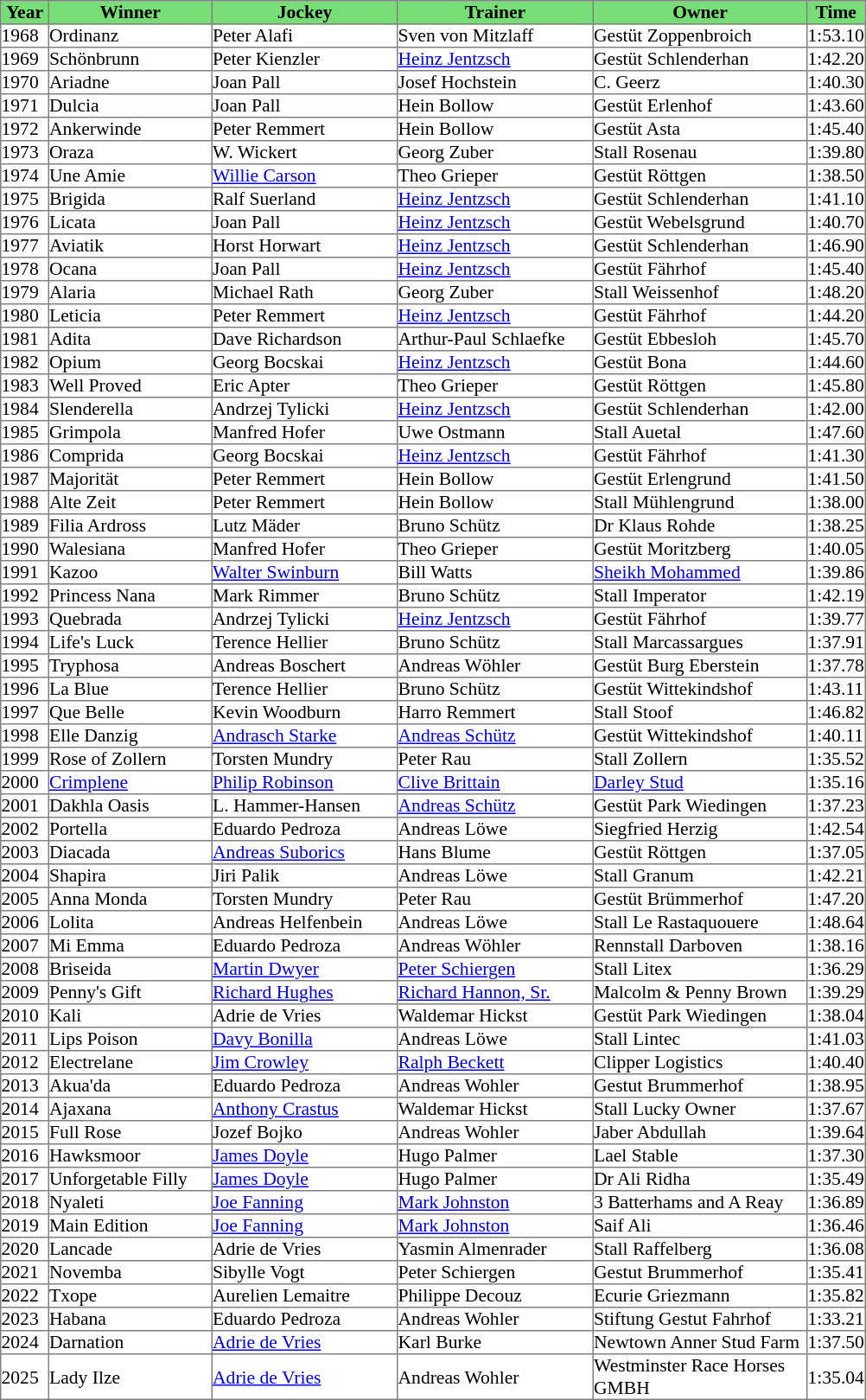<table class = "sortable" | border="1" cellpadding="0" style="border-collapse: collapse; font-size:90%">
<tr bgcolor="#77dd77" align="center">
<th width="36px"><strong>Year</strong><br></th>
<th width="125px"><strong>Winner</strong><br></th>
<th width="142px"><strong>Jockey</strong><br></th>
<th width="150px"><strong>Trainer</strong><br></th>
<th width="164px"><strong>Owner</strong><br></th>
<th><strong>Time</strong><br></th>
</tr>
<tr>
<td>1968</td>
<td>Ordinanz</td>
<td>Peter Alafi</td>
<td>Sven von Mitzlaff</td>
<td>Gestüt Zoppenbroich</td>
<td>1:53.10</td>
</tr>
<tr>
<td>1969</td>
<td>Schönbrunn</td>
<td>Peter Kienzler</td>
<td><a href='#'>Heinz Jentzsch</a></td>
<td>Gestüt Schlenderhan</td>
<td>1:42.20</td>
</tr>
<tr>
<td>1970</td>
<td>Ariadne</td>
<td>Joan Pall</td>
<td>Josef Hochstein</td>
<td>C. Geerz</td>
<td>1:40.30</td>
</tr>
<tr>
<td>1971</td>
<td>Dulcia</td>
<td>Joan Pall</td>
<td>Hein Bollow</td>
<td>Gestüt Erlenhof</td>
<td>1:43.60</td>
</tr>
<tr>
<td>1972</td>
<td>Ankerwinde</td>
<td>Peter Remmert</td>
<td>Hein Bollow</td>
<td>Gestüt Asta</td>
<td>1:45.40</td>
</tr>
<tr>
<td>1973</td>
<td>Oraza</td>
<td>W. Wickert</td>
<td>Georg Zuber</td>
<td>Stall Rosenau</td>
<td>1:39.80</td>
</tr>
<tr>
<td>1974</td>
<td>Une Amie</td>
<td><a href='#'>Willie Carson</a></td>
<td>Theo Grieper</td>
<td>Gestüt Röttgen</td>
<td>1:38.50</td>
</tr>
<tr>
<td>1975</td>
<td>Brigida</td>
<td>Ralf Suerland</td>
<td><a href='#'>Heinz Jentzsch</a></td>
<td>Gestüt Schlenderhan</td>
<td>1:41.10</td>
</tr>
<tr>
<td>1976</td>
<td>Licata</td>
<td>Joan Pall</td>
<td><a href='#'>Heinz Jentzsch</a></td>
<td>Gestüt Webelsgrund</td>
<td>1:40.70</td>
</tr>
<tr>
<td>1977</td>
<td>Aviatik</td>
<td>Horst Horwart</td>
<td><a href='#'>Heinz Jentzsch</a></td>
<td>Gestüt Schlenderhan</td>
<td>1:46.90</td>
</tr>
<tr>
<td>1978</td>
<td>Ocana</td>
<td>Joan Pall</td>
<td><a href='#'>Heinz Jentzsch</a></td>
<td>Gestüt Fährhof</td>
<td>1:45.40</td>
</tr>
<tr>
<td>1979</td>
<td>Alaria</td>
<td>Michael Rath</td>
<td>Georg Zuber</td>
<td>Stall Weissenhof</td>
<td>1:48.20</td>
</tr>
<tr>
<td>1980</td>
<td>Leticia</td>
<td>Peter Remmert</td>
<td><a href='#'>Heinz Jentzsch</a></td>
<td>Gestüt Fährhof</td>
<td>1:44.20</td>
</tr>
<tr>
<td>1981</td>
<td>Adita</td>
<td>Dave Richardson</td>
<td>Arthur-Paul Schlaefke</td>
<td>Gestüt Ebbesloh</td>
<td>1:45.70</td>
</tr>
<tr>
<td>1982</td>
<td>Opium</td>
<td>Georg Bocskai</td>
<td><a href='#'>Heinz Jentzsch</a></td>
<td>Gestüt Bona</td>
<td>1:44.60</td>
</tr>
<tr>
<td>1983</td>
<td>Well Proved</td>
<td>Eric Apter</td>
<td>Theo Grieper</td>
<td>Gestüt Röttgen</td>
<td>1:45.80</td>
</tr>
<tr>
<td>1984</td>
<td>Slenderella</td>
<td>Andrzej Tylicki</td>
<td><a href='#'>Heinz Jentzsch</a></td>
<td>Gestüt Schlenderhan</td>
<td>1:42.00</td>
</tr>
<tr>
<td>1985</td>
<td>Grimpola</td>
<td>Manfred Hofer</td>
<td>Uwe Ostmann</td>
<td>Stall Auetal</td>
<td>1:47.60</td>
</tr>
<tr>
<td>1986</td>
<td>Comprida</td>
<td>Georg Bocskai</td>
<td><a href='#'>Heinz Jentzsch</a></td>
<td>Gestüt Fährhof</td>
<td>1:41.30</td>
</tr>
<tr>
<td>1987</td>
<td>Majorität</td>
<td>Peter Remmert</td>
<td>Hein Bollow</td>
<td>Gestüt Erlengrund</td>
<td>1:41.50</td>
</tr>
<tr>
<td>1988</td>
<td>Alte Zeit</td>
<td>Peter Remmert</td>
<td>Hein Bollow</td>
<td>Stall Mühlengrund</td>
<td>1:38.00</td>
</tr>
<tr>
<td>1989</td>
<td>Filia Ardross</td>
<td>Lutz Mäder</td>
<td>Bruno Schütz</td>
<td>Dr Klaus Rohde</td>
<td>1:38.25</td>
</tr>
<tr>
<td>1990</td>
<td>Walesiana</td>
<td>Manfred Hofer</td>
<td>Theo Grieper</td>
<td>Gestüt Moritzberg</td>
<td>1:40.05</td>
</tr>
<tr>
<td>1991</td>
<td>Kazoo</td>
<td><a href='#'>Walter Swinburn</a></td>
<td>Bill Watts</td>
<td><a href='#'>Sheikh Mohammed</a></td>
<td>1:39.86</td>
</tr>
<tr>
<td>1992</td>
<td>Princess Nana</td>
<td>Mark Rimmer</td>
<td>Bruno Schütz</td>
<td>Stall Imperator</td>
<td>1:42.19</td>
</tr>
<tr>
<td>1993</td>
<td>Quebrada</td>
<td>Andrzej Tylicki</td>
<td><a href='#'>Heinz Jentzsch</a></td>
<td>Gestüt Fährhof</td>
<td>1:39.77</td>
</tr>
<tr>
<td>1994</td>
<td>Life's Luck</td>
<td>Terence Hellier</td>
<td>Bruno Schütz</td>
<td>Stall Marcassargues</td>
<td>1:37.91</td>
</tr>
<tr>
<td>1995</td>
<td>Tryphosa</td>
<td>Andreas Boschert</td>
<td>Andreas Wöhler</td>
<td>Gestüt Burg Eberstein</td>
<td>1:37.78</td>
</tr>
<tr>
<td>1996</td>
<td>La Blue</td>
<td>Terence Hellier</td>
<td>Bruno Schütz</td>
<td>Gestüt Wittekindshof</td>
<td>1:43.11</td>
</tr>
<tr>
<td>1997</td>
<td>Que Belle</td>
<td>Kevin Woodburn</td>
<td>Harro Remmert</td>
<td>Stall Stoof</td>
<td>1:46.82</td>
</tr>
<tr>
<td>1998</td>
<td>Elle Danzig</td>
<td><a href='#'>Andrasch Starke</a></td>
<td><a href='#'>Andreas Schütz</a></td>
<td>Gestüt Wittekindshof</td>
<td>1:40.11</td>
</tr>
<tr>
<td>1999</td>
<td>Rose of Zollern</td>
<td>Torsten Mundry</td>
<td>Peter Rau</td>
<td>Stall Zollern</td>
<td>1:35.52</td>
</tr>
<tr>
<td>2000</td>
<td><a href='#'>Crimplene</a></td>
<td><a href='#'>Philip Robinson</a></td>
<td><a href='#'>Clive Brittain</a></td>
<td><a href='#'>Darley Stud</a></td>
<td>1:35.16</td>
</tr>
<tr>
<td>2001</td>
<td>Dakhla Oasis</td>
<td>L. Hammer-Hansen </td>
<td><a href='#'>Andreas Schütz</a></td>
<td>Gestüt Park Wiedingen</td>
<td>1:37.23</td>
</tr>
<tr>
<td>2002</td>
<td>Portella</td>
<td>Eduardo Pedroza</td>
<td>Andreas Löwe</td>
<td>Siegfried Herzig</td>
<td>1:42.54</td>
</tr>
<tr>
<td>2003</td>
<td>Diacada</td>
<td><a href='#'>Andreas Suborics</a></td>
<td>Hans Blume</td>
<td>Gestüt Röttgen</td>
<td>1:37.05</td>
</tr>
<tr>
<td>2004</td>
<td>Shapira</td>
<td>Jiri Palik</td>
<td>Andreas Löwe</td>
<td>Stall Granum</td>
<td>1:42.21</td>
</tr>
<tr>
<td>2005</td>
<td>Anna Monda</td>
<td>Torsten Mundry</td>
<td>Peter Rau</td>
<td>Gestüt Brümmerhof</td>
<td>1:47.20</td>
</tr>
<tr>
<td>2006</td>
<td>Lolita</td>
<td>Andreas Helfenbein</td>
<td>Andreas Löwe</td>
<td>Stall Le Rastaquouere</td>
<td>1:48.64</td>
</tr>
<tr>
<td>2007</td>
<td>Mi Emma</td>
<td>Eduardo Pedroza</td>
<td>Andreas Wöhler</td>
<td>Rennstall Darboven</td>
<td>1:38.16</td>
</tr>
<tr>
<td>2008</td>
<td>Briseida</td>
<td><a href='#'>Martin Dwyer</a></td>
<td><a href='#'>Peter Schiergen</a></td>
<td>Stall Litex</td>
<td>1:36.29</td>
</tr>
<tr>
<td>2009</td>
<td>Penny's Gift</td>
<td><a href='#'>Richard Hughes</a></td>
<td><a href='#'>Richard Hannon, Sr.</a></td>
<td>Malcolm & Penny Brown</td>
<td>1:39.29</td>
</tr>
<tr>
<td>2010</td>
<td>Kali</td>
<td>Adrie de Vries</td>
<td>Waldemar Hickst</td>
<td>Gestüt Park Wiedingen</td>
<td>1:38.04</td>
</tr>
<tr>
<td>2011</td>
<td>Lips Poison</td>
<td><a href='#'>Davy Bonilla</a></td>
<td>Andreas Löwe</td>
<td>Stall Lintec</td>
<td>1:41.03</td>
</tr>
<tr>
<td>2012</td>
<td>Electrelane</td>
<td><a href='#'>Jim Crowley</a></td>
<td><a href='#'>Ralph Beckett</a></td>
<td>Clipper Logistics</td>
<td>1:40.40</td>
</tr>
<tr>
<td>2013</td>
<td>Akua'da</td>
<td>Eduardo Pedroza</td>
<td>Andreas Wohler</td>
<td>Gestut Brummerhof</td>
<td>1:38.95</td>
</tr>
<tr>
<td>2014</td>
<td>Ajaxana</td>
<td><a href='#'>Anthony Crastus</a></td>
<td>Waldemar Hickst</td>
<td>Stall Lucky Owner</td>
<td>1:37.67</td>
</tr>
<tr>
<td>2015</td>
<td>Full Rose</td>
<td>Jozef Bojko</td>
<td>Andreas Wohler</td>
<td>Jaber Abdullah</td>
<td>1:39.64</td>
</tr>
<tr>
<td>2016</td>
<td>Hawksmoor</td>
<td><a href='#'>James Doyle</a></td>
<td>Hugo Palmer</td>
<td>Lael Stable</td>
<td>1:37.30</td>
</tr>
<tr>
<td>2017</td>
<td>Unforgetable Filly</td>
<td><a href='#'>James Doyle</a></td>
<td>Hugo Palmer</td>
<td>Dr Ali Ridha</td>
<td>1:35.49</td>
</tr>
<tr>
<td>2018</td>
<td>Nyaleti</td>
<td><a href='#'>Joe Fanning</a></td>
<td><a href='#'>Mark Johnston</a></td>
<td>3 Batterhams and A Reay</td>
<td>1:36.89</td>
</tr>
<tr>
<td>2019</td>
<td>Main Edition</td>
<td><a href='#'>Joe Fanning</a></td>
<td><a href='#'>Mark Johnston</a></td>
<td>Saif Ali</td>
<td>1:36.46</td>
</tr>
<tr>
<td>2020</td>
<td>Lancade</td>
<td>Adrie de Vries</td>
<td>Yasmin Almenrader</td>
<td>Stall Raffelberg</td>
<td>1:36.08</td>
</tr>
<tr>
<td>2021</td>
<td>Novemba</td>
<td>Sibylle Vogt</td>
<td>Peter Schiergen</td>
<td>Gestut Brummerhof</td>
<td>1:35.41</td>
</tr>
<tr>
<td>2022</td>
<td>Txope</td>
<td>Aurelien Lemaitre</td>
<td>Philippe Decouz</td>
<td>Ecurie Griezmann</td>
<td>1:35.82</td>
</tr>
<tr>
<td>2023</td>
<td>Habana</td>
<td>Eduardo Pedroza</td>
<td>Andreas Wohler</td>
<td>Stiftung Gestut Fahrhof</td>
<td>1:33.21</td>
</tr>
<tr>
<td>2024</td>
<td>Darnation</td>
<td><a href='#'>Adrie de Vries</a></td>
<td>Karl Burke</td>
<td>Newtown Anner Stud Farm</td>
<td>1:37.50</td>
</tr>
<tr>
<td>2025</td>
<td>Lady Ilze</td>
<td><a href='#'>Adrie de Vries</a></td>
<td>Andreas Wohler</td>
<td>Westminster Race Horses GMBH</td>
<td>1:35.04</td>
</tr>
</table>
